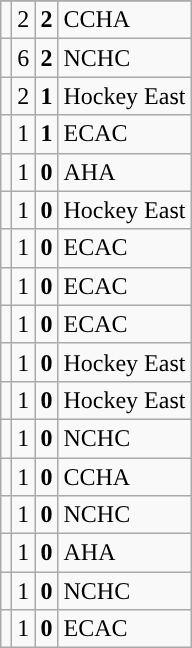<table class="wikitable">
<tr>
</tr>
<tr>
<td></td>
<td>2</td>
<td><strong>2</strong></td>
<td>CCHA</td>
</tr>
<tr>
<td></td>
<td>6</td>
<td><strong>2</strong></td>
<td>NCHC</td>
</tr>
<tr>
<td></td>
<td>2</td>
<td><strong>1</strong></td>
<td>Hockey East</td>
</tr>
<tr>
<td></td>
<td>1</td>
<td><strong>1</strong></td>
<td>ECAC</td>
</tr>
<tr>
<td></td>
<td>1</td>
<td><strong>0</strong></td>
<td>AHA</td>
</tr>
<tr>
<td></td>
<td>1</td>
<td><strong>0</strong></td>
<td>Hockey East</td>
</tr>
<tr>
<td></td>
<td>1</td>
<td><strong>0</strong></td>
<td>ECAC</td>
</tr>
<tr>
<td></td>
<td>1</td>
<td><strong>0</strong></td>
<td>ECAC</td>
</tr>
<tr>
<td></td>
<td>1</td>
<td><strong>0</strong></td>
<td>ECAC</td>
</tr>
<tr>
<td></td>
<td>1</td>
<td><strong>0</strong></td>
<td>Hockey East</td>
</tr>
<tr>
<td></td>
<td>1</td>
<td><strong>0</strong></td>
<td>Hockey East</td>
</tr>
<tr>
<td></td>
<td>1</td>
<td><strong>0</strong></td>
<td>NCHC</td>
</tr>
<tr>
<td></td>
<td>1</td>
<td><strong>0</strong></td>
<td>CCHA</td>
</tr>
<tr>
<td></td>
<td>1</td>
<td><strong>0</strong></td>
<td>NCHC</td>
</tr>
<tr>
<td></td>
<td>1</td>
<td><strong>0</strong></td>
<td>AHA</td>
</tr>
<tr>
<td></td>
<td>1</td>
<td><strong>0</strong></td>
<td>NCHC</td>
</tr>
<tr>
<td></td>
<td>1</td>
<td><strong>0</strong></td>
<td>ECAC</td>
</tr>
</table>
